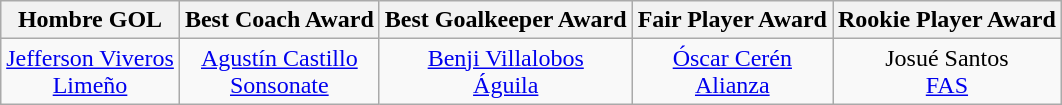<table class="wikitable" style="margin: 0 auto;">
<tr>
<th>Hombre GOL</th>
<th>Best Coach Award</th>
<th>Best Goalkeeper Award</th>
<th>Fair Player Award</th>
<th>Rookie Player Award</th>
</tr>
<tr>
<td align=center> <a href='#'>Jefferson Viveros</a><br><a href='#'>Limeño</a></td>
<td align=center> <a href='#'>Agustín Castillo</a><br><a href='#'>Sonsonate</a></td>
<td align=center> <a href='#'>Benji Villalobos</a><br><a href='#'>Águila</a></td>
<td align=center> <a href='#'>Óscar Cerén</a><br><a href='#'>Alianza</a></td>
<td align=center> Josué Santos<br><a href='#'>FAS</a></td>
</tr>
</table>
